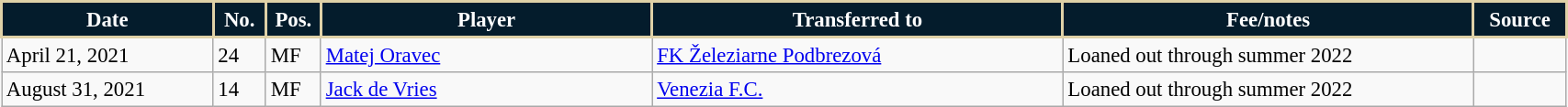<table class="wikitable sortable" style="width:90%; text-align:center; font-size:95%; text-align:left;">
<tr>
<th style="background:#041C2C; color:#FFFFFF; border:2px solid #DFD1A7; width:125px;">Date</th>
<th style="background:#041C2C; color:#FFFFFF; border:2px solid #DFD1A7; width:25px;">No.</th>
<th style="background:#041C2C; color:#FFFFFF; border:2px solid #DFD1A7; width:25px;">Pos.</th>
<th style="background:#041C2C; color:#FFFFFF; border:2px solid #DFD1A7; width:200px;">Player</th>
<th style="background:#041C2C; color:#FFFFFF; border:2px solid #DFD1A7; width:250px;">Transferred to</th>
<th style="background:#041C2C; color:#FFFFFF; border:2px solid #DFD1A7; width:250px;">Fee/notes</th>
<th style="background:#041C2C; color:#FFFFFF; border:2px solid #DFD1A7; width:50px;">Source</th>
</tr>
<tr>
<td>April 21, 2021</td>
<td>24</td>
<td>MF</td>
<td> <a href='#'>Matej Oravec</a></td>
<td> <a href='#'>FK Železiarne Podbrezová</a></td>
<td>Loaned out through summer 2022</td>
<td></td>
</tr>
<tr>
<td>August 31, 2021</td>
<td>14</td>
<td>MF</td>
<td> <a href='#'>Jack de Vries</a></td>
<td> <a href='#'>Venezia F.C.</a></td>
<td>Loaned out through summer 2022</td>
<td></td>
</tr>
</table>
